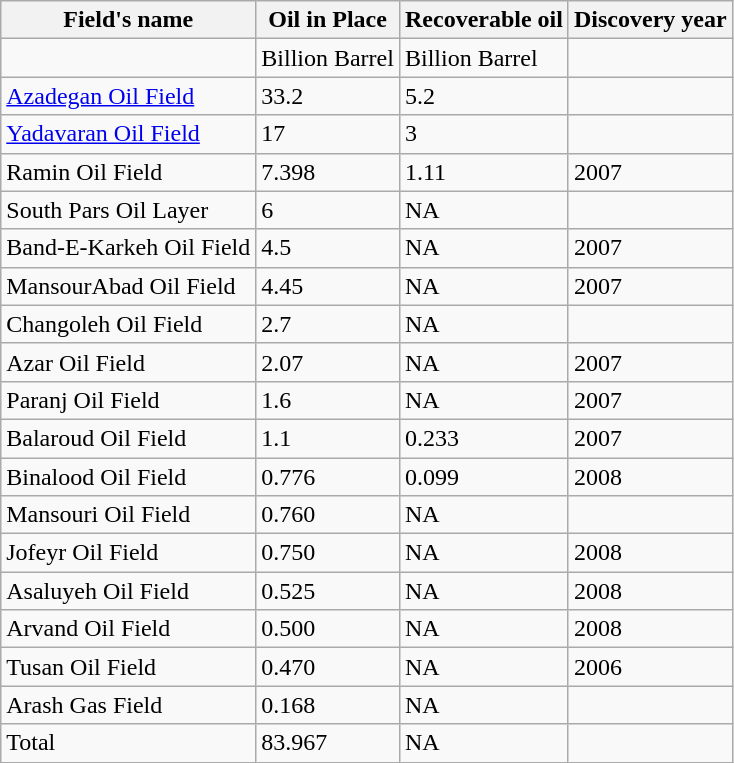<table class="wikitable">
<tr>
<th>Field's name</th>
<th>Oil in Place</th>
<th>Recoverable oil</th>
<th>Discovery year</th>
</tr>
<tr>
<td></td>
<td>Billion Barrel</td>
<td>Billion Barrel</td>
<td></td>
</tr>
<tr>
<td><a href='#'>Azadegan Oil Field</a></td>
<td>33.2</td>
<td>5.2</td>
<td></td>
</tr>
<tr>
<td><a href='#'>Yadavaran Oil Field</a></td>
<td>17</td>
<td>3</td>
<td></td>
</tr>
<tr>
<td>Ramin Oil Field</td>
<td>7.398</td>
<td>1.11</td>
<td>2007</td>
</tr>
<tr>
<td>South Pars Oil Layer</td>
<td>6</td>
<td>NA</td>
<td></td>
</tr>
<tr>
<td>Band-E-Karkeh Oil Field</td>
<td>4.5</td>
<td>NA</td>
<td>2007</td>
</tr>
<tr>
<td>MansourAbad Oil Field</td>
<td>4.45</td>
<td>NA</td>
<td>2007</td>
</tr>
<tr>
<td>Changoleh Oil Field</td>
<td>2.7</td>
<td>NA</td>
<td></td>
</tr>
<tr>
<td>Azar Oil Field</td>
<td>2.07</td>
<td>NA</td>
<td>2007</td>
</tr>
<tr>
<td>Paranj Oil Field</td>
<td>1.6</td>
<td>NA</td>
<td>2007</td>
</tr>
<tr>
<td>Balaroud Oil Field</td>
<td>1.1</td>
<td>0.233</td>
<td>2007</td>
</tr>
<tr>
<td>Binalood Oil Field</td>
<td>0.776</td>
<td>0.099</td>
<td>2008</td>
</tr>
<tr>
<td>Mansouri Oil Field</td>
<td>0.760</td>
<td>NA</td>
<td></td>
</tr>
<tr>
<td>Jofeyr Oil Field</td>
<td>0.750</td>
<td>NA</td>
<td>2008</td>
</tr>
<tr>
<td>Asaluyeh Oil Field</td>
<td>0.525</td>
<td>NA</td>
<td>2008</td>
</tr>
<tr>
<td>Arvand Oil Field</td>
<td>0.500</td>
<td>NA</td>
<td>2008</td>
</tr>
<tr>
<td>Tusan Oil Field</td>
<td>0.470</td>
<td>NA</td>
<td>2006</td>
</tr>
<tr>
<td>Arash Gas Field</td>
<td>0.168</td>
<td>NA</td>
<td></td>
</tr>
<tr>
<td>Total</td>
<td>83.967</td>
<td>NA</td>
<td></td>
</tr>
</table>
